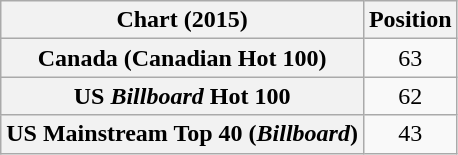<table class="wikitable plainrowheaders sortable" style="text-align:center;">
<tr>
<th>Chart (2015)</th>
<th>Position</th>
</tr>
<tr>
<th scope="row">Canada (Canadian Hot 100)</th>
<td>63</td>
</tr>
<tr>
<th scope="row">US <em>Billboard</em> Hot 100</th>
<td>62</td>
</tr>
<tr>
<th scope="row">US Mainstream Top 40 (<em>Billboard</em>)</th>
<td>43</td>
</tr>
</table>
